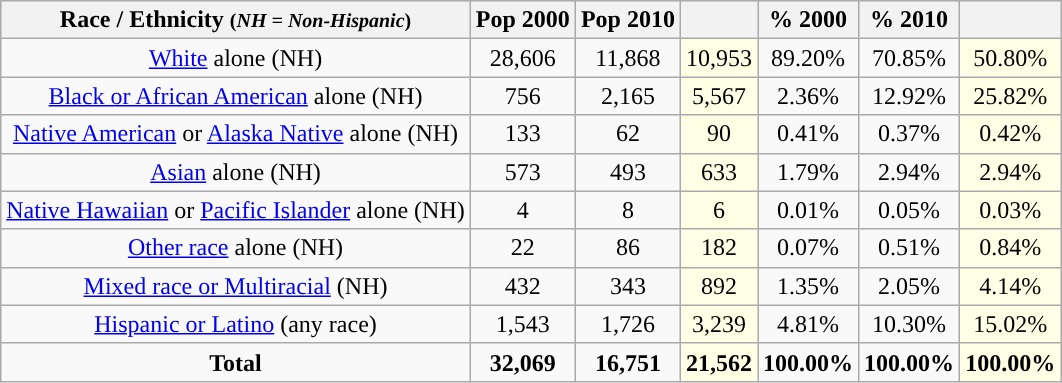<table class="wikitable" style="text-align:center;">
<tr>
<th>Race / Ethnicity <small>(<em>NH = Non-Hispanic</em>)</small></th>
<th>Pop 2000</th>
<th>Pop 2010</th>
<th></th>
<th>% 2000</th>
<th>% 2010</th>
<th></th>
</tr>
<tr>
<td><a href='#'>White</a> alone (NH)</td>
<td>28,606</td>
<td>11,868</td>
<td style='background: #ffffe6;'>10,953</td>
<td>89.20%</td>
<td>70.85%</td>
<td style='background: #ffffe6;'>50.80%</td>
</tr>
<tr>
<td><a href='#'>Black or African American</a> alone (NH)</td>
<td>756</td>
<td>2,165</td>
<td style='background: #ffffe6;'>5,567</td>
<td>2.36%</td>
<td>12.92%</td>
<td style='background: #ffffe6;'>25.82%</td>
</tr>
<tr>
<td><a href='#'>Native American</a> or <a href='#'>Alaska Native</a> alone (NH)</td>
<td>133</td>
<td>62</td>
<td style='background: #ffffe6;'>90</td>
<td>0.41%</td>
<td>0.37%</td>
<td style='background: #ffffe6;'>0.42%</td>
</tr>
<tr>
<td><a href='#'>Asian</a> alone (NH)</td>
<td>573</td>
<td>493</td>
<td style='background: #ffffe6;'>633</td>
<td>1.79%</td>
<td>2.94%</td>
<td style='background: #ffffe6;'>2.94%</td>
</tr>
<tr>
<td><a href='#'>Native Hawaiian</a> or <a href='#'>Pacific Islander</a> alone (NH)</td>
<td>4</td>
<td>8</td>
<td style='background: #ffffe6;'>6</td>
<td>0.01%</td>
<td>0.05%</td>
<td style='background: #ffffe6;'>0.03%</td>
</tr>
<tr>
<td><a href='#'>Other race</a> alone (NH)</td>
<td>22</td>
<td>86</td>
<td style='background: #ffffe6;'>182</td>
<td>0.07%</td>
<td>0.51%</td>
<td style='background: #ffffe6;'>0.84%</td>
</tr>
<tr>
<td><a href='#'>Mixed race or Multiracial</a> (NH)</td>
<td>432</td>
<td>343</td>
<td style='background: #ffffe6;'>892</td>
<td>1.35%</td>
<td>2.05%</td>
<td style='background: #ffffe6;'>4.14%</td>
</tr>
<tr>
<td><a href='#'>Hispanic or Latino</a> (any race)</td>
<td>1,543</td>
<td>1,726</td>
<td style='background: #ffffe6;'>3,239</td>
<td>4.81%</td>
<td>10.30%</td>
<td style='background: #ffffe6;'>15.02%</td>
</tr>
<tr>
<td><strong>Total</strong></td>
<td><strong>32,069</strong></td>
<td><strong>16,751</strong></td>
<td style='background: #ffffe6;'><strong>21,562</strong></td>
<td><strong>100.00%</strong></td>
<td><strong>100.00%</strong></td>
<td style='background: #ffffe6;'><strong>100.00%</strong></td>
</tr>
</table>
